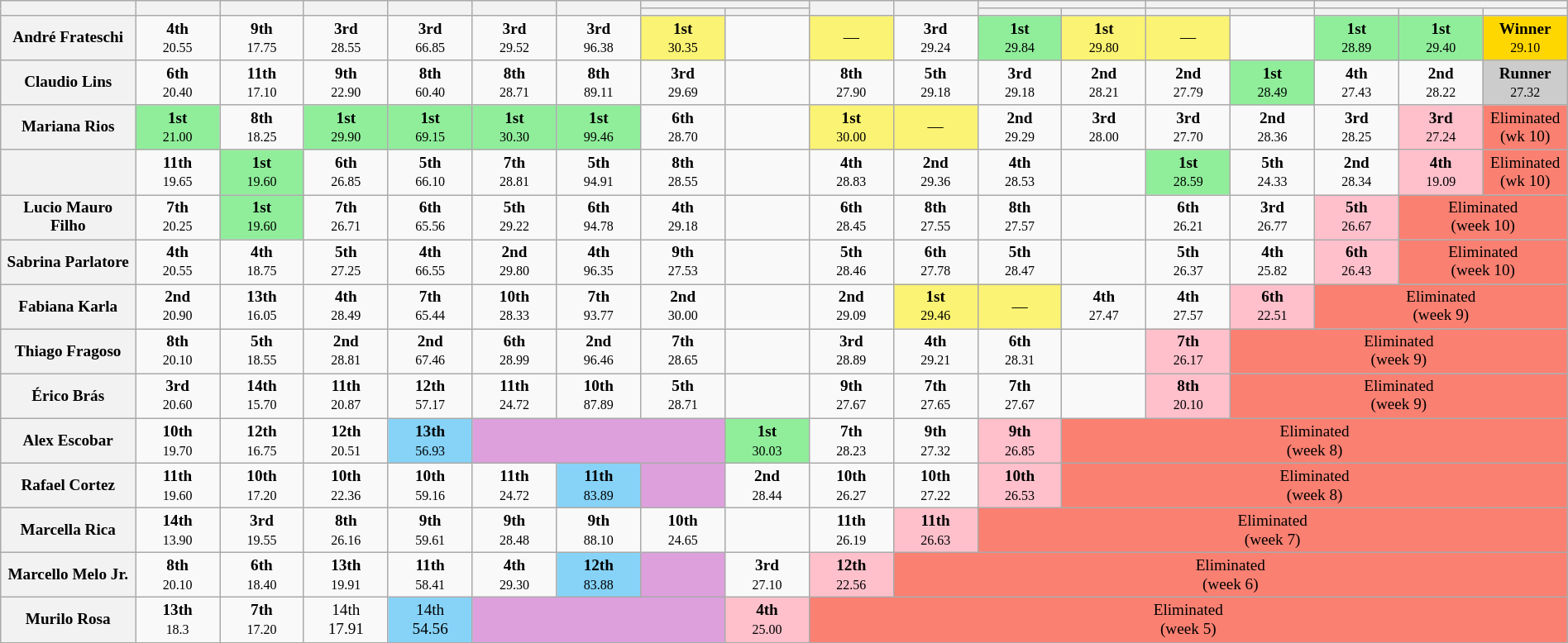<table class="wikitable" style="text-align:center; font-size:80%; width:100%">
<tr>
<th scope="col" rowspan=2 style="width:08%;"></th>
<th scope="col" rowspan=2 style="width:05%;"></th>
<th scope="col" rowspan=2 style="width:05%;"></th>
<th scope="col" rowspan=2 style="width:05%;"></th>
<th scope="col" rowspan=2 style="width:05%;"></th>
<th scope="col" rowspan=2 style="width:05%;"></th>
<th scope="col" rowspan=2 style="width:05%;"></th>
<th scope="col" colspan=2 style="width:10%;"></th>
<th scope="col" rowspan=2 style="width:05%;"></th>
<th scope="col" rowspan=2 style="width:05%;"></th>
<th scope="col" colspan=2 style="width:10%;"></th>
<th scope="col" colspan=2 style="width:10%;"></th>
<th scope="col" colspan=3 style="width:15%;"></th>
</tr>
<tr>
<th scope="col" style="width:05%;"></th>
<th scope="col" style="width:05%;"></th>
<th scope="col" style="width:05%;"></th>
<th scope="col" style="width:05%;"></th>
<th scope="col" style="width:05%;"></th>
<th scope="col" style="width:05%;"></th>
<th scope="col" style="width:05%;"></th>
<th scope="col" style="width:05%;"></th>
<th scope="col" style="width:05%;"></th>
</tr>
<tr>
<th scope="row">André Frateschi</th>
<td><strong>4th</strong><br><small>20.55</small></td>
<td><strong>9th</strong><br><small>17.75</small></td>
<td><strong>3rd</strong><br><small>28.55</small></td>
<td><strong>3rd</strong><br><small>66.85</small></td>
<td><strong>3rd</strong><br><small>29.52</small></td>
<td><strong>3rd</strong><br><small>96.38</small></td>
<td bgcolor="FBF373"><strong>1st</strong><br><small>30.35</small></td>
<td></td>
<td bgcolor="FBF373">—</td>
<td><strong>3rd</strong><br><small>29.24</small></td>
<td bgcolor="90EE9B"><strong>1st</strong><br><small>29.84</small></td>
<td bgcolor="FBF373"><strong>1st</strong><br><small>29.80</small></td>
<td bgcolor="FBF373">—</td>
<td></td>
<td bgcolor="90EE9B"><strong>1st</strong><br><small>28.89</small></td>
<td bgcolor="90EE9B"><strong>1st</strong><br><small>29.40</small></td>
<td bgcolor="FFD700"><strong>Winner</strong><br><small>29.10</small></td>
</tr>
<tr>
<th scope="row">Claudio Lins</th>
<td><strong>6th</strong><br><small>20.40</small></td>
<td><strong>11th</strong><br><small>17.10</small></td>
<td><strong>9th</strong><br><small>22.90</small></td>
<td><strong>8th</strong><br><small>60.40</small></td>
<td><strong>8th</strong><br><small>28.71</small></td>
<td><strong>8th</strong><br><small>89.11</small></td>
<td><strong>3rd</strong><br><small>29.69</small></td>
<td></td>
<td><strong>8th</strong><br><small>27.90</small></td>
<td><strong>5th</strong><br><small>29.18</small></td>
<td><strong>3rd</strong><br><small>29.18</small></td>
<td><strong>2nd</strong><br><small>28.21</small></td>
<td><strong>2nd</strong><br><small>27.79</small></td>
<td bgcolor="90EE9B"><strong>1st</strong><br><small>28.49</small></td>
<td><strong>4th</strong><br><small>27.43</small></td>
<td><strong>2nd</strong><br><small>28.22</small></td>
<td bgcolor="CCCCCC"><strong>Runner</strong><br><small>27.32</small></td>
</tr>
<tr>
<th scope="row">Mariana Rios</th>
<td bgcolor="90EE9B"><strong>1st</strong><br><small>21.00</small></td>
<td><strong>8th</strong><br><small>18.25</small></td>
<td bgcolor="90EE9B"><strong>1st</strong><br><small>29.90</small></td>
<td bgcolor="90EE9B"><strong>1st</strong><br><small>69.15</small></td>
<td bgcolor="90EE9B"><strong>1st</strong><br><small>30.30</small></td>
<td bgcolor="90EE9B"><strong>1st</strong><br><small>99.46</small></td>
<td><strong>6th</strong><br><small>28.70</small></td>
<td></td>
<td bgcolor="FBF373"><strong>1st</strong><br><small>30.00</small></td>
<td bgcolor="FBF373">—</td>
<td><strong>2nd</strong><br><small>29.29</small></td>
<td><strong>3rd</strong><br><small>28.00</small></td>
<td><strong>3rd</strong><br><small>27.70</small></td>
<td><strong>2nd</strong><br><small>28.36</small></td>
<td><strong>3rd</strong><br><small>28.25</small></td>
<td bgcolor="FFC0CB"><strong>3rd</strong><br><small>27.24</small></td>
<td bgcolor="FA8072">Eliminated<br>(wk 10)</td>
</tr>
<tr>
<th scope="row"></th>
<td><strong>11th</strong><br><small>19.65</small></td>
<td bgcolor="90EE9B"><strong>1st</strong><br><small>19.60</small></td>
<td><strong>6th</strong><br><small>26.85</small></td>
<td><strong>5th</strong><br><small>66.10</small></td>
<td><strong>7th</strong><br><small>28.81</small></td>
<td><strong>5th</strong><br><small>94.91</small></td>
<td><strong>8th</strong><br><small>28.55</small></td>
<td></td>
<td><strong>4th</strong><br><small>28.83</small></td>
<td><strong>2nd</strong><br><small>29.36</small></td>
<td><strong>4th</strong><br><small>28.53</small></td>
<td></td>
<td bgcolor="90EE9B"><strong>1st</strong><br><small>28.59</small></td>
<td><strong>5th</strong><br><small>24.33</small></td>
<td><strong>2nd</strong><br><small>28.34</small></td>
<td bgcolor="FFC0CB"><strong>4th</strong><br><small>19.09</small></td>
<td bgcolor="FA8072">Eliminated<br>(wk 10)</td>
</tr>
<tr>
<th scope="row">Lucio Mauro Filho</th>
<td><strong>7th</strong><br><small>20.25</small></td>
<td bgcolor="90EE9B"><strong>1st</strong><br><small>19.60</small></td>
<td><strong>7th</strong><br><small>26.71</small></td>
<td><strong>6th</strong><br><small>65.56</small></td>
<td><strong>5th</strong><br><small>29.22</small></td>
<td><strong>6th</strong><br><small>94.78</small></td>
<td><strong>4th</strong><br><small>29.18</small></td>
<td></td>
<td><strong>6th</strong><br><small>28.45</small></td>
<td><strong>8th</strong><br><small>27.55</small></td>
<td><strong>8th</strong><br><small>27.57</small></td>
<td></td>
<td><strong>6th</strong><br><small>26.21</small></td>
<td><strong>3rd</strong><br><small>26.77</small></td>
<td bgcolor="FFC0CB"><strong>5th</strong><br><small>26.67</small></td>
<td bgcolor="FA8072" colspan=2>Eliminated<br>(week 10)</td>
</tr>
<tr>
<th scope="row">Sabrina Parlatore</th>
<td><strong>4th</strong><br><small>20.55</small></td>
<td><strong>4th</strong><br><small>18.75</small></td>
<td><strong>5th</strong><br><small>27.25</small></td>
<td><strong>4th</strong><br><small>66.55</small></td>
<td><strong>2nd</strong><br><small>29.80</small></td>
<td><strong>4th</strong><br><small>96.35</small></td>
<td><strong>9th</strong><br><small>27.53</small></td>
<td></td>
<td><strong>5th</strong><br><small>28.46</small></td>
<td><strong>6th</strong><br><small>27.78</small></td>
<td><strong>5th</strong><br><small>28.47</small></td>
<td></td>
<td><strong>5th</strong><br><small>26.37</small></td>
<td><strong>4th</strong><br><small>25.82</small></td>
<td bgcolor="FFC0CB"><strong>6th</strong><br><small>26.43</small></td>
<td bgcolor="FA8072" colspan=2>Eliminated<br>(week 10)</td>
</tr>
<tr>
<th scope="row">Fabiana Karla</th>
<td><strong>2nd</strong><br><small>20.90</small></td>
<td><strong>13th</strong><br><small>16.05</small></td>
<td><strong>4th</strong><br><small>28.49</small></td>
<td><strong>7th</strong><br><small>65.44</small></td>
<td><strong>10th</strong><br><small>28.33</small></td>
<td><strong>7th</strong><br><small>93.77</small></td>
<td><strong>2nd</strong><br><small>30.00</small></td>
<td></td>
<td><strong>2nd</strong><br><small>29.09</small></td>
<td bgcolor="FBF373"><strong>1st</strong><br><small>29.46</small></td>
<td bgcolor="FBF373">—</td>
<td><strong>4th</strong><br><small>27.47</small></td>
<td><strong>4th</strong><br><small>27.57</small></td>
<td bgcolor="FFC0CB"><strong>6th</strong><br><small>22.51</small></td>
<td bgcolor="FA8072" colspan=3>Eliminated<br>(week 9)</td>
</tr>
<tr>
<th scope="row">Thiago Fragoso</th>
<td><strong>8th</strong><br><small>20.10</small></td>
<td><strong>5th</strong><br><small>18.55</small></td>
<td><strong>2nd</strong><br><small>28.81</small></td>
<td><strong>2nd</strong><br><small>67.46</small></td>
<td><strong>6th</strong><br><small>28.99</small></td>
<td><strong>2nd</strong><br><small>96.46</small></td>
<td><strong>7th</strong><br><small>28.65</small></td>
<td></td>
<td><strong>3rd</strong><br><small>28.89</small></td>
<td><strong>4th</strong><br><small>29.21</small></td>
<td><strong>6th</strong><br><small>28.31</small></td>
<td></td>
<td bgcolor="FFC0CB"><strong>7th</strong><br><small>26.17</small></td>
<td bgcolor="FA8072" colspan=4>Eliminated<br>(week 9)</td>
</tr>
<tr>
<th scope="row">Érico Brás</th>
<td><strong>3rd</strong><br><small>20.60</small></td>
<td><strong>14th</strong><br><small>15.70</small></td>
<td><strong>11th</strong><br><small>20.87</small></td>
<td><strong>12th</strong><br><small>57.17</small></td>
<td><strong>11th</strong><br><small>24.72</small></td>
<td><strong>10th</strong><br><small>87.89</small></td>
<td><strong>5th</strong><br><small>28.71</small></td>
<td></td>
<td><strong>9th</strong><br><small>27.67</small></td>
<td><strong>7th</strong><br><small>27.65</small></td>
<td><strong>7th</strong><br><small>27.67</small></td>
<td></td>
<td bgcolor="FFC0CB"><strong>8th</strong><br><small>20.10</small></td>
<td bgcolor="FA8072" colspan=4>Eliminated<br>(week 9)</td>
</tr>
<tr>
<th scope="row">Alex Escobar</th>
<td><strong>10th</strong><br><small>19.70</small></td>
<td><strong>12th</strong><br><small>16.75</small></td>
<td><strong>12th</strong><br><small>20.51</small></td>
<td bgcolor="87D3F8"><strong>13th</strong><br><small>56.93</small></td>
<td bgcolor="DDA0DD" colspan=3></td>
<td bgcolor="90EE9B"><strong>1st</strong><br><small>30.03</small></td>
<td><strong>7th</strong><br><small>28.23</small></td>
<td><strong>9th</strong><br><small>27.32</small></td>
<td bgcolor="FFC0CB"><strong>9th</strong><br><small>26.85</small></td>
<td bgcolor="FA8072" colspan=6>Eliminated<br>(week 8)</td>
</tr>
<tr>
<th scope="row">Rafael Cortez</th>
<td><strong>11th</strong><br><small>19.60</small></td>
<td><strong>10th</strong><br><small>17.20</small></td>
<td><strong>10th</strong><br><small>22.36</small></td>
<td><strong>10th</strong><br><small>59.16</small></td>
<td><strong>11th</strong><br><small>24.72</small></td>
<td bgcolor="87D3F8"><strong>11th</strong><br><small>83.89</small></td>
<td bgcolor="DDA0DD"></td>
<td><strong>2nd</strong><br><small>28.44</small></td>
<td><strong>10th</strong><br><small>26.27</small></td>
<td><strong>10th</strong><br><small>27.22</small></td>
<td bgcolor="FFC0CB"><strong>10th</strong><br><small>26.53</small></td>
<td bgcolor="FA8072" colspan=6>Eliminated<br>(week 8)</td>
</tr>
<tr>
<th scope="row">Marcella Rica</th>
<td><strong>14th</strong><br><small>13.90</small></td>
<td><strong>3rd</strong><br><small>19.55</small></td>
<td><strong>8th</strong><br><small>26.16</small></td>
<td><strong>9th</strong><br><small>59.61</small></td>
<td><strong>9th</strong><br><small>28.48</small></td>
<td><strong>9th</strong><br><small>88.10</small></td>
<td><strong>10th</strong><br><small>24.65</small></td>
<td></td>
<td><strong>11th</strong><br><small>26.19</small></td>
<td bgcolor="FFC0CB"><strong>11th</strong><br><small>26.63</small></td>
<td bgcolor="FA8072" colspan=7>Eliminated<br>(week 7)</td>
</tr>
<tr>
<th scope="row">Marcello Melo Jr.</th>
<td><strong>8th</strong><br><small>20.10</small></td>
<td><strong>6th</strong><br><small>18.40</small></td>
<td><strong>13th</strong><br><small>19.91</small></td>
<td><strong>11th</strong><br><small>58.41</small></td>
<td><strong>4th</strong><br><small>29.30</small></td>
<td bgcolor="87D3F8"><strong>12th</strong><br><small>83.88</small></td>
<td bgcolor="DDA0DD"></td>
<td><strong>3rd</strong><br><small>27.10</small></td>
<td bgcolor="FFC0CB"><strong>12th</strong><br><small>22.56</small></td>
<td bgcolor="FA8072" colspan=8>Eliminated<br>(week 6)</td>
</tr>
<tr>
<th scope="row">Murilo Rosa</th>
<td><strong>13th</strong><br><small>18.3</small></td>
<td><strong>7th</strong><br><small>17.20</small></td>
<td>14th<br>17.91</td>
<td bgcolor="87D3F8">14th<br>54.56</td>
<td bgcolor="DDA0DD" colspan=3></td>
<td bgcolor="FFC0CB"><strong>4th</strong><br><small>25.00</small></td>
<td bgcolor="FA8072" colspan=9>Eliminated<br>(week 5)</td>
</tr>
<tr>
</tr>
</table>
